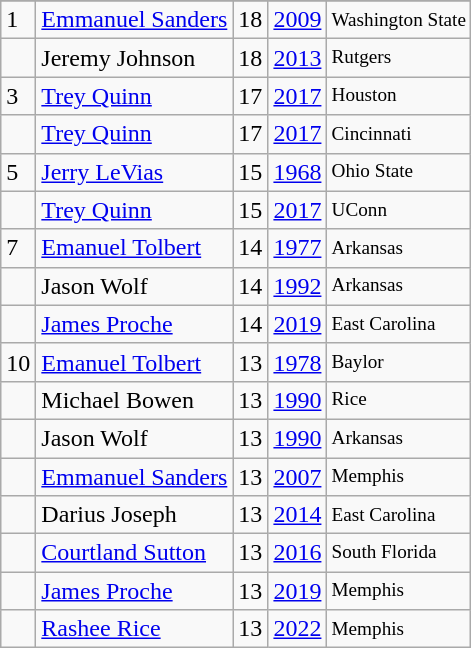<table class="wikitable">
<tr>
</tr>
<tr>
<td>1</td>
<td><a href='#'>Emmanuel Sanders</a></td>
<td>18</td>
<td><a href='#'>2009</a></td>
<td style="font-size:80%;">Washington State</td>
</tr>
<tr>
<td></td>
<td>Jeremy Johnson</td>
<td>18</td>
<td><a href='#'>2013</a></td>
<td style="font-size:80%;">Rutgers</td>
</tr>
<tr>
<td>3</td>
<td><a href='#'>Trey Quinn</a></td>
<td>17</td>
<td><a href='#'>2017</a></td>
<td style="font-size:80%;">Houston</td>
</tr>
<tr>
<td></td>
<td><a href='#'>Trey Quinn</a></td>
<td>17</td>
<td><a href='#'>2017</a></td>
<td style="font-size:80%;">Cincinnati</td>
</tr>
<tr>
<td>5</td>
<td><a href='#'>Jerry LeVias</a></td>
<td>15</td>
<td><a href='#'>1968</a></td>
<td style="font-size:80%;">Ohio State</td>
</tr>
<tr>
<td></td>
<td><a href='#'>Trey Quinn</a></td>
<td>15</td>
<td><a href='#'>2017</a></td>
<td style="font-size:80%;">UConn</td>
</tr>
<tr>
<td>7</td>
<td><a href='#'>Emanuel Tolbert</a></td>
<td>14</td>
<td><a href='#'>1977</a></td>
<td style="font-size:80%;">Arkansas</td>
</tr>
<tr>
<td></td>
<td>Jason Wolf</td>
<td>14</td>
<td><a href='#'>1992</a></td>
<td style="font-size:80%;">Arkansas</td>
</tr>
<tr>
<td></td>
<td><a href='#'>James Proche</a></td>
<td>14</td>
<td><a href='#'>2019</a></td>
<td style="font-size:80%;">East Carolina</td>
</tr>
<tr>
<td>10</td>
<td><a href='#'>Emanuel Tolbert</a></td>
<td>13</td>
<td><a href='#'>1978</a></td>
<td style="font-size:80%;">Baylor</td>
</tr>
<tr>
<td></td>
<td>Michael Bowen</td>
<td>13</td>
<td><a href='#'>1990</a></td>
<td style="font-size:80%;">Rice</td>
</tr>
<tr>
<td></td>
<td>Jason Wolf</td>
<td>13</td>
<td><a href='#'>1990</a></td>
<td style="font-size:80%;">Arkansas</td>
</tr>
<tr>
<td></td>
<td><a href='#'>Emmanuel Sanders</a></td>
<td>13</td>
<td><a href='#'>2007</a></td>
<td style="font-size:80%;">Memphis</td>
</tr>
<tr>
<td></td>
<td>Darius Joseph</td>
<td>13</td>
<td><a href='#'>2014</a></td>
<td style="font-size:80%;">East Carolina</td>
</tr>
<tr>
<td></td>
<td><a href='#'>Courtland Sutton</a></td>
<td>13</td>
<td><a href='#'>2016</a></td>
<td style="font-size:80%;">South Florida</td>
</tr>
<tr>
<td></td>
<td><a href='#'>James Proche</a></td>
<td>13</td>
<td><a href='#'>2019</a></td>
<td style="font-size:80%;">Memphis</td>
</tr>
<tr>
<td></td>
<td><a href='#'>Rashee Rice</a></td>
<td>13</td>
<td><a href='#'>2022</a></td>
<td style="font-size:80%;">Memphis</td>
</tr>
</table>
